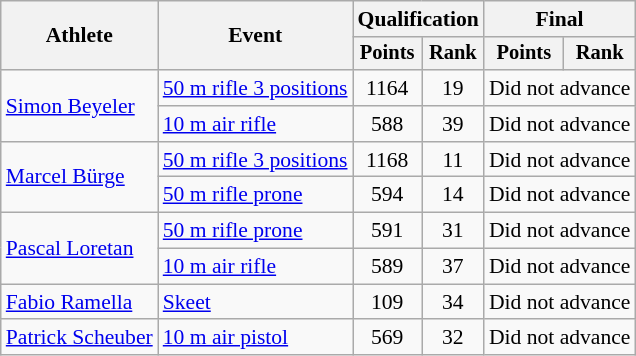<table class="wikitable" style="font-size:90%">
<tr>
<th rowspan="2">Athlete</th>
<th rowspan="2">Event</th>
<th colspan=2>Qualification</th>
<th colspan=2>Final</th>
</tr>
<tr style="font-size:95%">
<th>Points</th>
<th>Rank</th>
<th>Points</th>
<th>Rank</th>
</tr>
<tr align=center>
<td align=left rowspan=2><a href='#'>Simon Beyeler</a></td>
<td align=left><a href='#'>50 m rifle 3 positions</a></td>
<td>1164</td>
<td>19</td>
<td colspan=2>Did not advance</td>
</tr>
<tr align=center>
<td align=left><a href='#'>10 m air rifle</a></td>
<td>588</td>
<td>39</td>
<td colspan=2>Did not advance</td>
</tr>
<tr align=center>
<td align=left rowspan=2><a href='#'>Marcel Bürge</a></td>
<td align=left><a href='#'>50 m rifle 3 positions</a></td>
<td>1168</td>
<td>11</td>
<td colspan=2>Did not advance</td>
</tr>
<tr align=center>
<td align=left><a href='#'>50 m rifle prone</a></td>
<td>594</td>
<td>14</td>
<td colspan=2>Did not advance</td>
</tr>
<tr align=center>
<td align=left rowspan=2><a href='#'>Pascal Loretan</a></td>
<td align=left><a href='#'>50 m rifle prone</a></td>
<td>591</td>
<td>31</td>
<td colspan=2>Did not advance</td>
</tr>
<tr align=center>
<td align=left><a href='#'>10 m air rifle</a></td>
<td>589</td>
<td>37</td>
<td colspan=2>Did not advance</td>
</tr>
<tr align=center>
<td align=left><a href='#'>Fabio Ramella</a></td>
<td align=left><a href='#'>Skeet</a></td>
<td>109</td>
<td>34</td>
<td colspan=2>Did not advance</td>
</tr>
<tr align=center>
<td align=left><a href='#'>Patrick Scheuber</a></td>
<td align=left><a href='#'>10 m air pistol</a></td>
<td>569</td>
<td>32</td>
<td colspan=2>Did not advance</td>
</tr>
</table>
